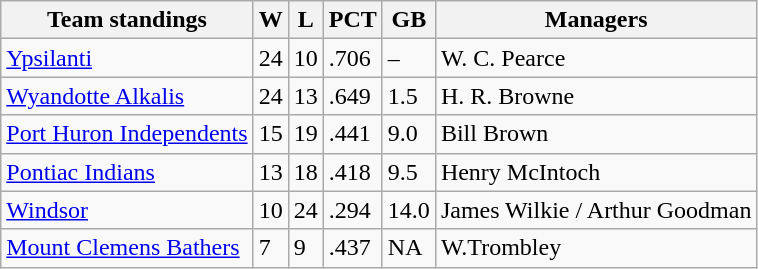<table class="wikitable">
<tr>
<th>Team standings</th>
<th>W</th>
<th>L</th>
<th>PCT</th>
<th>GB</th>
<th>Managers</th>
</tr>
<tr>
<td><a href='#'>Ypsilanti</a></td>
<td>24</td>
<td>10</td>
<td>.706</td>
<td>–</td>
<td>W. C. Pearce</td>
</tr>
<tr>
<td><a href='#'>Wyandotte Alkalis</a></td>
<td>24</td>
<td>13</td>
<td>.649</td>
<td>1.5</td>
<td>H. R. Browne</td>
</tr>
<tr>
<td><a href='#'>Port Huron Independents</a></td>
<td>15</td>
<td>19</td>
<td>.441</td>
<td>9.0</td>
<td>Bill Brown</td>
</tr>
<tr>
<td><a href='#'>Pontiac Indians</a></td>
<td>13</td>
<td>18</td>
<td>.418</td>
<td>9.5</td>
<td>Henry McIntoch</td>
</tr>
<tr>
<td><a href='#'>Windsor</a></td>
<td>10</td>
<td>24</td>
<td>.294</td>
<td>14.0</td>
<td>James Wilkie / Arthur Goodman</td>
</tr>
<tr>
<td><a href='#'>Mount Clemens Bathers</a></td>
<td>7</td>
<td>9</td>
<td>.437</td>
<td>NA</td>
<td>W.Trombley</td>
</tr>
</table>
